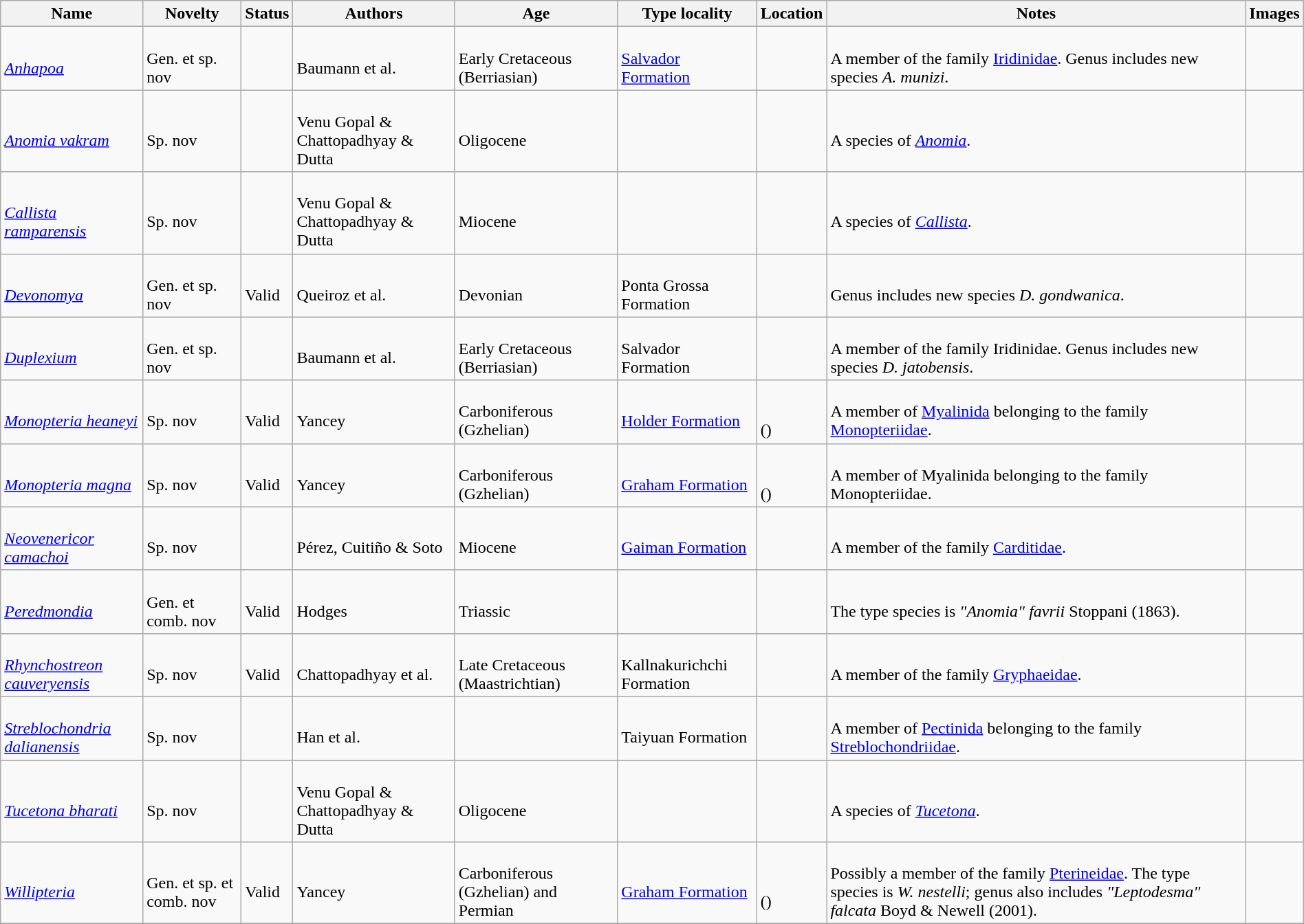<table class="wikitable sortable" align="center" width="100%">
<tr>
<th>Name</th>
<th>Novelty</th>
<th>Status</th>
<th>Authors</th>
<th>Age</th>
<th>Type locality</th>
<th>Location</th>
<th>Notes</th>
<th>Images</th>
</tr>
<tr>
<td><br><em><a href='#'>Anhapoa</a></em></td>
<td><br>Gen. et sp. nov</td>
<td></td>
<td><br>Baumann et al.</td>
<td><br>Early Cretaceous (Berriasian)</td>
<td><br><a href='#'>Salvador Formation</a></td>
<td><br></td>
<td><br>A member of the family <a href='#'>Iridinidae</a>. Genus includes new species <em>A. munizi</em>.</td>
<td></td>
</tr>
<tr>
<td><br><em><a href='#'>Anomia vakram</a></em></td>
<td><br>Sp. nov</td>
<td></td>
<td><br>Venu Gopal & Chattopadhyay & Dutta</td>
<td><br>Oligocene</td>
<td></td>
<td><br></td>
<td><br>A species of <em><a href='#'>Anomia</a></em>.</td>
<td></td>
</tr>
<tr>
<td><br><em><a href='#'>Callista ramparensis</a></em></td>
<td><br>Sp. nov</td>
<td></td>
<td><br>Venu Gopal & Chattopadhyay & Dutta</td>
<td><br>Miocene</td>
<td></td>
<td><br></td>
<td><br>A species of <em><a href='#'>Callista</a></em>.</td>
<td></td>
</tr>
<tr>
<td><br><em><a href='#'>Devonomya</a></em></td>
<td><br>Gen. et sp. nov</td>
<td><br>Valid</td>
<td><br>Queiroz et al.</td>
<td><br>Devonian</td>
<td><br>Ponta Grossa Formation</td>
<td><br></td>
<td><br>Genus includes new species <em>D. gondwanica</em>.</td>
<td></td>
</tr>
<tr>
<td><br><em><a href='#'>Duplexium</a></em></td>
<td><br>Gen. et sp. nov</td>
<td></td>
<td><br>Baumann et al.</td>
<td><br>Early Cretaceous (Berriasian)</td>
<td><br>Salvador Formation</td>
<td><br></td>
<td><br>A member of the family Iridinidae. Genus includes new species <em>D. jatobensis</em>.</td>
<td></td>
</tr>
<tr>
<td><br><em><a href='#'>Monopteria heaneyi</a></em></td>
<td><br>Sp. nov</td>
<td><br>Valid</td>
<td><br>Yancey</td>
<td><br>Carboniferous (Gzhelian)</td>
<td><br><a href='#'>Holder Formation</a></td>
<td><br><br>()</td>
<td><br>A member of <a href='#'>Myalinida</a> belonging to the family <a href='#'>Monopteriidae</a>.</td>
<td></td>
</tr>
<tr>
<td><br><em><a href='#'>Monopteria magna</a></em></td>
<td><br>Sp. nov</td>
<td><br>Valid</td>
<td><br>Yancey</td>
<td><br>Carboniferous (Gzhelian)</td>
<td><br><a href='#'>Graham Formation</a></td>
<td><br><br>()</td>
<td><br>A member of Myalinida belonging to the family Monopteriidae.</td>
<td></td>
</tr>
<tr>
<td><br><em><a href='#'>Neovenericor camachoi</a></em></td>
<td><br>Sp. nov</td>
<td></td>
<td><br>Pérez, Cuitiño & Soto</td>
<td><br>Miocene</td>
<td><br><a href='#'>Gaiman Formation</a></td>
<td><br></td>
<td><br>A member of the family <a href='#'>Carditidae</a>.</td>
<td></td>
</tr>
<tr>
<td><br><em><a href='#'>Peredmondia</a></em></td>
<td><br>Gen. et comb. nov</td>
<td><br>Valid</td>
<td><br>Hodges</td>
<td><br>Triassic</td>
<td></td>
<td><br></td>
<td><br>The type species is <em>"Anomia" favrii</em> Stoppani (1863).</td>
<td></td>
</tr>
<tr>
<td><br><em><a href='#'>Rhynchostreon cauveryensis</a></em></td>
<td><br>Sp. nov</td>
<td><br>Valid</td>
<td><br>Chattopadhyay et al.</td>
<td><br>Late Cretaceous (Maastrichtian)</td>
<td><br>Kallnakurichchi Formation</td>
<td><br></td>
<td><br>A member of the family <a href='#'>Gryphaeidae</a>.</td>
<td></td>
</tr>
<tr>
<td><br><em><a href='#'>Streblochondria dalianensis</a></em></td>
<td><br>Sp. nov</td>
<td></td>
<td><br>Han et al.</td>
<td></td>
<td><br>Taiyuan Formation</td>
<td><br></td>
<td><br>A member of <a href='#'>Pectinida</a> belonging to the family <a href='#'>Streblochondriidae</a>.</td>
<td></td>
</tr>
<tr>
<td><br><em><a href='#'>Tucetona bharati</a></em></td>
<td><br>Sp. nov</td>
<td></td>
<td><br>Venu Gopal & Chattopadhyay & Dutta</td>
<td><br>Oligocene</td>
<td></td>
<td><br></td>
<td><br>A species of <em><a href='#'>Tucetona</a></em>.</td>
<td></td>
</tr>
<tr>
<td><br><em><a href='#'>Willipteria</a></em></td>
<td><br>Gen. et sp. et comb. nov</td>
<td><br>Valid</td>
<td><br>Yancey</td>
<td><br>Carboniferous (Gzhelian) and Permian</td>
<td><br><a href='#'>Graham Formation</a></td>
<td><br><br>()</td>
<td><br>Possibly a member of the family <a href='#'>Pterineidae</a>. The type species is <em>W. nestelli</em>; genus also includes <em>"Leptodesma" falcata</em> Boyd & Newell (2001).</td>
<td></td>
</tr>
<tr>
</tr>
</table>
